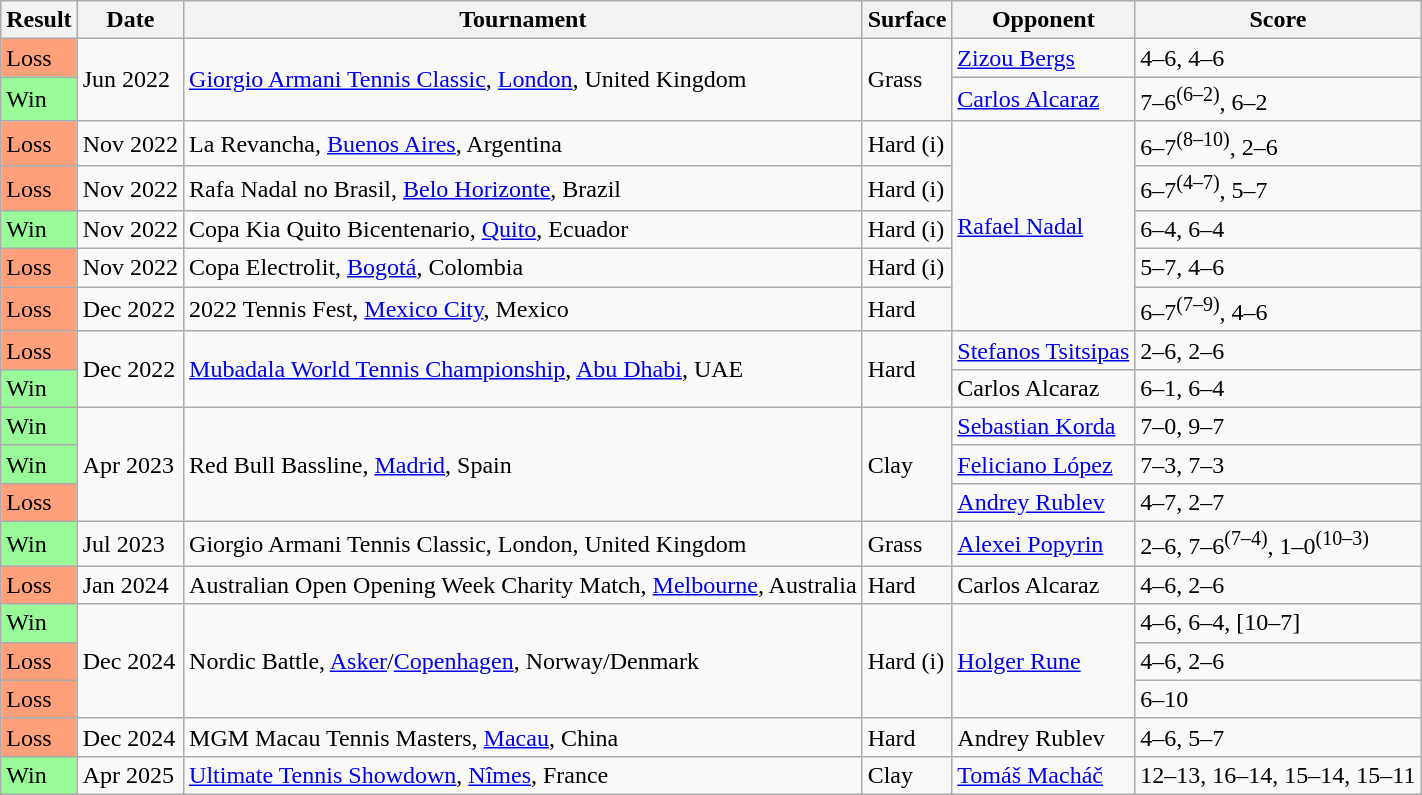<table class="sortable wikitable">
<tr>
<th>Result</th>
<th>Date</th>
<th>Tournament</th>
<th>Surface</th>
<th>Opponent</th>
<th>Score</th>
</tr>
<tr>
<td bgcolor=ffa07a>Loss</td>
<td rowspan="2">Jun 2022</td>
<td rowspan="2"><a href='#'>Giorgio Armani Tennis Classic</a>, <a href='#'>London</a>, United Kingdom</td>
<td rowspan="2">Grass</td>
<td> <a href='#'>Zizou Bergs</a></td>
<td>4–6, 4–6</td>
</tr>
<tr>
<td bgcolor=98fb98>Win</td>
<td> <a href='#'>Carlos Alcaraz</a></td>
<td>7–6<sup>(6–2)</sup>, 6–2</td>
</tr>
<tr>
<td bgcolor=ffa07a>Loss</td>
<td>Nov 2022</td>
<td>La Revancha, <a href='#'>Buenos Aires</a>, Argentina</td>
<td>Hard (i)</td>
<td rowspan="5"> <a href='#'>Rafael Nadal</a></td>
<td>6–7<sup>(8–10)</sup>, 2–6</td>
</tr>
<tr>
<td bgcolor=ffa07a>Loss</td>
<td>Nov 2022</td>
<td>Rafa Nadal no Brasil, <a href='#'>Belo Horizonte</a>, Brazil</td>
<td>Hard (i)</td>
<td>6–7<sup>(4–7)</sup>, 5–7</td>
</tr>
<tr>
<td bgcolor=98fb98>Win</td>
<td>Nov 2022</td>
<td>Copa Kia Quito Bicentenario, <a href='#'>Quito</a>, Ecuador</td>
<td>Hard (i)</td>
<td>6–4, 6–4</td>
</tr>
<tr>
<td bgcolor=ffa07a>Loss</td>
<td>Nov 2022</td>
<td>Copa Electrolit, <a href='#'>Bogotá</a>, Colombia</td>
<td>Hard (i)</td>
<td>5–7, 4–6</td>
</tr>
<tr>
<td bgcolor=ffa07a>Loss</td>
<td>Dec 2022</td>
<td>2022 Tennis Fest, <a href='#'>Mexico City</a>, Mexico</td>
<td>Hard</td>
<td>6–7<sup>(7–9)</sup>, 4–6</td>
</tr>
<tr>
<td bgcolor=ffa07a>Loss</td>
<td rowspan="2">Dec 2022</td>
<td rowspan="2"><a href='#'>Mubadala World Tennis Championship</a>, <a href='#'>Abu Dhabi</a>, UAE</td>
<td rowspan="2">Hard</td>
<td> <a href='#'>Stefanos Tsitsipas</a></td>
<td>2–6, 2–6</td>
</tr>
<tr>
<td bgcolor=98fb98>Win</td>
<td> Carlos Alcaraz</td>
<td>6–1, 6–4</td>
</tr>
<tr>
<td bgcolor=98fb98>Win</td>
<td rowspan="3">Apr 2023</td>
<td rowspan="3">Red Bull Bassline, <a href='#'>Madrid</a>, Spain</td>
<td rowspan="3">Clay</td>
<td> <a href='#'>Sebastian Korda</a></td>
<td>7–0, 9–7</td>
</tr>
<tr>
<td bgcolor=98fb98>Win</td>
<td> <a href='#'>Feliciano López</a></td>
<td>7–3, 7–3</td>
</tr>
<tr>
<td bgcolor=ffa07a>Loss</td>
<td> <a href='#'>Andrey Rublev</a></td>
<td>4–7, 2–7</td>
</tr>
<tr>
<td bgcolor=98fb98>Win</td>
<td>Jul 2023</td>
<td BNP Paribas Tennis Classic>Giorgio Armani Tennis Classic, London, United Kingdom</td>
<td>Grass</td>
<td> <a href='#'>Alexei Popyrin</a></td>
<td>2–6, 7–6<sup>(7–4)</sup>, 1–0<sup>(10–3)</sup></td>
</tr>
<tr>
<td bgcolor=ffa07a>Loss</td>
<td>Jan 2024</td>
<td>Australian Open Opening Week Charity Match, <a href='#'>Melbourne</a>, Australia</td>
<td>Hard</td>
<td> Carlos Alcaraz</td>
<td>4–6, 2–6</td>
</tr>
<tr>
<td bgcolor=98fb98>Win</td>
<td rowspan="3">Dec 2024</td>
<td rowspan="3">Nordic Battle, <a href='#'>Asker</a>/<a href='#'>Copenhagen</a>, Norway/Denmark</td>
<td rowspan="3">Hard (i)</td>
<td rowspan="3"> <a href='#'>Holger Rune</a></td>
<td>4–6, 6–4, [10–7]</td>
</tr>
<tr>
<td bgcolor=ffa07a>Loss</td>
<td>4–6, 2–6</td>
</tr>
<tr>
<td bgcolor=ffa07a>Loss</td>
<td>6–10</td>
</tr>
<tr>
<td bgcolor=ffa07a>Loss</td>
<td>Dec 2024</td>
<td>MGM Macau Tennis Masters, <a href='#'>Macau</a>, China</td>
<td>Hard</td>
<td> Andrey Rublev</td>
<td>4–6, 5–7</td>
</tr>
<tr>
<td bgcolor=98fb98>Win</td>
<td>Apr 2025</td>
<td><a href='#'>Ultimate Tennis Showdown</a>, <a href='#'>Nîmes</a>, France</td>
<td>Clay</td>
<td> <a href='#'>Tomáš Macháč</a></td>
<td>12–13, 16–14, 15–14, 15–11</td>
</tr>
</table>
